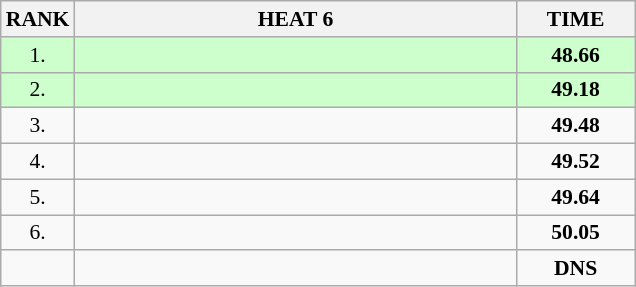<table class="wikitable" style="border-collapse: collapse; font-size: 90%;">
<tr>
<th>RANK</th>
<th style="width: 20em">HEAT 6</th>
<th style="width: 5em">TIME</th>
</tr>
<tr style="background:#ccffcc;">
<td align="center">1.</td>
<td></td>
<td align="center"><strong>48.66</strong></td>
</tr>
<tr style="background:#ccffcc;">
<td align="center">2.</td>
<td></td>
<td align="center"><strong>49.18</strong></td>
</tr>
<tr>
<td align="center">3.</td>
<td></td>
<td align="center"><strong>49.48</strong></td>
</tr>
<tr>
<td align="center">4.</td>
<td></td>
<td align="center"><strong>49.52</strong></td>
</tr>
<tr>
<td align="center">5.</td>
<td></td>
<td align="center"><strong>49.64</strong></td>
</tr>
<tr>
<td align="center">6.</td>
<td></td>
<td align="center"><strong>50.05</strong></td>
</tr>
<tr>
<td align="center"></td>
<td></td>
<td align="center"><strong>DNS</strong></td>
</tr>
</table>
